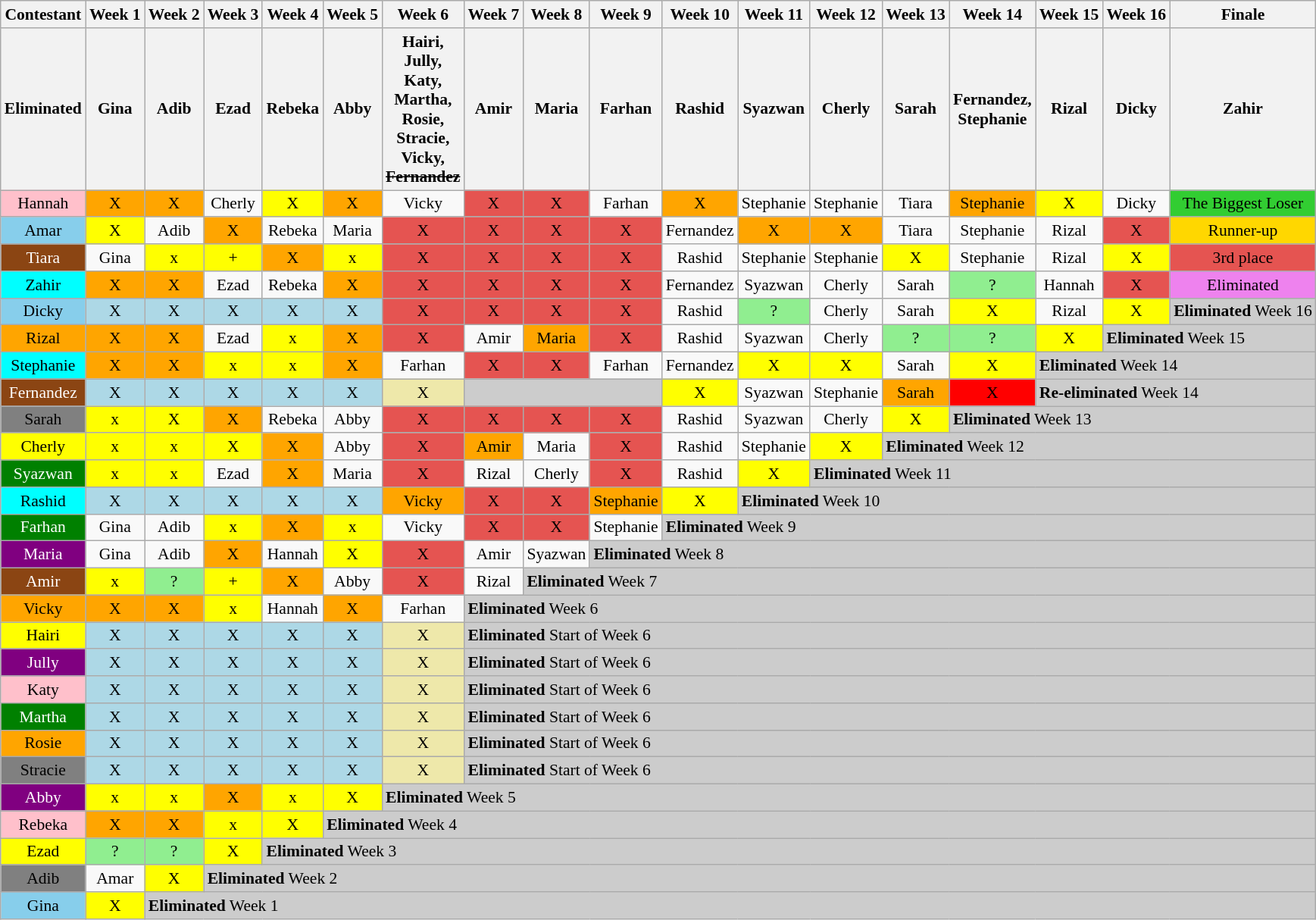<table class="wikitable" style="text-align:center; font-size:90%; line-height:17px">
<tr>
<th>Contestant</th>
<th>Week 1</th>
<th>Week 2</th>
<th>Week 3</th>
<th>Week 4</th>
<th>Week 5</th>
<th>Week 6</th>
<th>Week 7</th>
<th>Week 8</th>
<th>Week 9</th>
<th>Week 10</th>
<th>Week 11</th>
<th>Week 12</th>
<th>Week 13</th>
<th>Week 14</th>
<th>Week 15</th>
<th>Week 16</th>
<th>Finale</th>
</tr>
<tr>
<th>Eliminated</th>
<th>Gina</th>
<th>Adib</th>
<th>Ezad</th>
<th>Rebeka</th>
<th>Abby</th>
<th>Hairi,<br>Jully,<br> Katy,<br>Martha,<br>Rosie,<br> Stracie,<br>Vicky,<br><s> Fernandez</s></th>
<th>Amir</th>
<th>Maria</th>
<th>Farhan</th>
<th>Rashid</th>
<th>Syazwan</th>
<th>Cherly</th>
<th>Sarah</th>
<th>Fernandez,<br> Stephanie</th>
<th>Rizal</th>
<th>Dicky</th>
<th>Zahir</th>
</tr>
<tr>
<td style="background:pink;">Hannah</td>
<td style="background:orange;">X</td>
<td style="background:orange;">X</td>
<td>Cherly</td>
<td style="background:yellow;">X</td>
<td style="background:orange;">X</td>
<td>Vicky</td>
<td style="background: #e55451;">X</td>
<td style="background: #e55451;">X</td>
<td>Farhan</td>
<td style="background:orange;">X</td>
<td>Stephanie</td>
<td>Stephanie</td>
<td>Tiara</td>
<td style="background:orange;">Stephanie</td>
<td style="background:yellow;">X</td>
<td>Dicky</td>
<td style="background: limegreen;">The Biggest Loser</td>
</tr>
<tr>
<td style="background:skyblue;">Amar</td>
<td style="background:yellow;">X</td>
<td>Adib</td>
<td style="background:orange;">X</td>
<td>Rebeka</td>
<td>Maria</td>
<td style="background: #e55451;">X</td>
<td style="background: #e55451;">X</td>
<td style="background: #e55451;">X</td>
<td style="background: #e55451;">X</td>
<td>Fernandez</td>
<td style="background:orange;">X</td>
<td style="background:orange;">X</td>
<td>Tiara</td>
<td>Stephanie</td>
<td>Rizal</td>
<td style="background: #e55451;">X</td>
<td style="background:gold;">Runner-up</td>
</tr>
<tr>
<td style="background:saddlebrown;color:white;">Tiara</td>
<td>Gina</td>
<td style="background:yellow;">x</td>
<td style="background:yellow;">+</td>
<td style="background:orange;">X</td>
<td style="background:yellow;">x</td>
<td style="background: #e55451;">X</td>
<td style="background: #e55451;">X</td>
<td style="background: #e55451;">X</td>
<td style="background: #e55451;">X</td>
<td>Rashid</td>
<td>Stephanie</td>
<td>Stephanie</td>
<td style="background:yellow;">X</td>
<td>Stephanie</td>
<td>Rizal</td>
<td style="background:yellow;">X</td>
<td style="background: #e55451;">3rd place</td>
</tr>
<tr>
<td style="background:aqua;">Zahir</td>
<td style="background:orange;">X</td>
<td style="background:orange;">X</td>
<td>Ezad</td>
<td>Rebeka</td>
<td style="background:orange;">X</td>
<td style="background: #e55451;">X</td>
<td style="background: #e55451;">X</td>
<td style="background: #e55451;">X</td>
<td style="background: #e55451;">X</td>
<td>Fernandez</td>
<td>Syazwan</td>
<td>Cherly</td>
<td>Sarah</td>
<td style="background:lightgreen;">?</td>
<td>Hannah</td>
<td style="background: #e55451;">X</td>
<td style="background:violet;">Eliminated</td>
</tr>
<tr>
<td style="background:skyblue;">Dicky</td>
<td style="background:lightblue;">X</td>
<td style="background:lightblue;">X</td>
<td style="background:lightblue;">X</td>
<td style="background:lightblue;">X</td>
<td style="background:lightblue;">X</td>
<td style="background: #e55451;">X</td>
<td style="background:#e55451;">X</td>
<td style="background: #e55451;">X</td>
<td style="background: #e55451;">X</td>
<td>Rashid</td>
<td style="background:lightgreen;">?</td>
<td>Cherly</td>
<td>Sarah</td>
<td style="background:yellow;">X</td>
<td>Rizal</td>
<td style="background:yellow;">X</td>
<td colspan="2" style="background:#ccc; text-align:left;"><strong>Eliminated</strong> Week 16</td>
</tr>
<tr>
<td style="background:orange;">Rizal</td>
<td style="background:orange;">X</td>
<td style="background:orange;">X</td>
<td>Ezad</td>
<td style="background:yellow;">x</td>
<td style="background:orange;">X</td>
<td style="background: #e55451;">X</td>
<td>Amir</td>
<td style="background:orange;">Maria</td>
<td style="background: #e55451;">X</td>
<td>Rashid</td>
<td>Syazwan</td>
<td>Cherly</td>
<td style="background:lightgreen;">?</td>
<td style="background:lightgreen;">?</td>
<td style="background:yellow;">X</td>
<td colspan="2" style="background:#ccc; text-align:left;"><strong>Eliminated</strong> Week 15</td>
</tr>
<tr>
<td style="background:aqua;">Stephanie</td>
<td style="background:orange;">X</td>
<td style="background:orange;">X</td>
<td style="background:yellow;">x</td>
<td style="background:yellow;">x</td>
<td style="background:orange;">X</td>
<td>Farhan</td>
<td style="background: #e55451;">X</td>
<td style="background: #e55451;">X</td>
<td>Farhan</td>
<td>Fernandez</td>
<td style="background:yellow;">X</td>
<td style="background:yellow;">X</td>
<td>Sarah</td>
<td style="background:yellow;">X</td>
<td colspan="3" style="background:#ccc; text-align:left;"><strong>Eliminated</strong> Week 14</td>
</tr>
<tr>
<td style="background:saddlebrown;color:white;">Fernandez</td>
<td style="background:lightblue;">X</td>
<td style="background:lightblue;">X</td>
<td style="background:lightblue;">X</td>
<td style="background:lightblue;">X</td>
<td style="background:lightblue;">X</td>
<td style="background:palegoldenrod;">X</td>
<td colspan="3" style="background:#ccc; text-align:left;"></td>
<td style="background:yellow;">X</td>
<td>Syazwan</td>
<td>Stephanie</td>
<td style="background:orange;">Sarah</td>
<td style="background:red;">X</td>
<td colspan="3" style="background:#ccc; text-align:left;"><strong>Re-eliminated</strong> Week 14</td>
</tr>
<tr>
<td style="background:grey;">Sarah</td>
<td style="background:yellow;">x</td>
<td style="background:yellow;">X</td>
<td style="background:orange;">X</td>
<td>Rebeka</td>
<td>Abby</td>
<td style="background: #e55451;">X</td>
<td style="background: #e55451;">X</td>
<td style="background: #e55451;">X</td>
<td style="background: #e55451;">X</td>
<td>Rashid</td>
<td>Syazwan</td>
<td>Cherly</td>
<td style="background:yellow;">X</td>
<td colspan="4" style="background:#ccc; text-align:left;"><strong>Eliminated</strong> Week 13</td>
</tr>
<tr>
<td style="background:yellow;">Cherly</td>
<td style="background:yellow;">x</td>
<td style="background:yellow;">x</td>
<td style="background:yellow;">X</td>
<td style="background:orange;">X</td>
<td>Abby</td>
<td style="background: #e55451;">X</td>
<td style="background:orange;">Amir</td>
<td>Maria</td>
<td style="background: #e55451;">X</td>
<td>Rashid</td>
<td>Stephanie</td>
<td style="background:yellow;">X</td>
<td colspan="5" style="background:#ccc; text-align:left;"><strong>Eliminated</strong> Week 12</td>
</tr>
<tr>
<td style="background:green;color:white;">Syazwan</td>
<td style="background:yellow;">x</td>
<td style="background:yellow;">x</td>
<td>Ezad</td>
<td style="background:orange;">X</td>
<td>Maria</td>
<td style="background: #e55451;">X</td>
<td>Rizal</td>
<td>Cherly</td>
<td style="background: #e55451;">X</td>
<td>Rashid</td>
<td style="background:yellow;">X</td>
<td colspan="6" style="background:#ccc; text-align:left;"><strong>Eliminated</strong> Week 11</td>
</tr>
<tr>
<td style="background:aqua;">Rashid</td>
<td style="background:lightblue;">X</td>
<td style="background:lightblue;">X</td>
<td style="background:lightblue;">X</td>
<td style="background:lightblue;">X</td>
<td style="background:lightblue;">X</td>
<td style="background:orange;">Vicky</td>
<td style="background: #e55451;">X</td>
<td style="background: #e55451;">X</td>
<td style="background:orange;">Stephanie</td>
<td style="background:yellow;">X</td>
<td colspan="7" style="background:#ccc; text-align:left;"><strong>Eliminated</strong> Week 10</td>
</tr>
<tr>
<td style="background:green;color:white;">Farhan</td>
<td>Gina</td>
<td>Adib</td>
<td style="background:yellow;">x</td>
<td style="background:orange;">X</td>
<td style="background:yellow;">x</td>
<td>Vicky</td>
<td style="background: #e55451;">X</td>
<td style="background: #e55451;">X</td>
<td>Stephanie</td>
<td colspan="8" style="background:#ccc; text-align:left;"><strong>Eliminated</strong> Week 9</td>
</tr>
<tr>
<td style="background:purple;color:white;">Maria</td>
<td>Gina</td>
<td>Adib</td>
<td style="background:orange;">X</td>
<td>Hannah</td>
<td style="background:yellow;">X</td>
<td style="background: #e55451;">X</td>
<td>Amir</td>
<td>Syazwan</td>
<td colspan="9" style="background:#ccc; text-align:left;"><strong>Eliminated</strong> Week 8</td>
</tr>
<tr>
<td style="background:saddlebrown;color:white;">Amir</td>
<td style="background:yellow;">x</td>
<td style="background:lightgreen;">?</td>
<td style="background:yellow;">+</td>
<td style="background:orange;">X</td>
<td>Abby</td>
<td style="background: #e55451;">X</td>
<td>Rizal</td>
<td colspan="10" style="background:#ccc; text-align:left;"><strong>Eliminated</strong> Week 7</td>
</tr>
<tr>
<td style="background:orange;">Vicky</td>
<td style="background:orange;">X</td>
<td style="background:orange;">X</td>
<td style="background:yellow;">x</td>
<td>Hannah</td>
<td style="background:orange;">X</td>
<td>Farhan</td>
<td colspan="11" style="background:#ccc; text-align:left;"><strong>Eliminated</strong> Week 6</td>
</tr>
<tr>
<td style="background:yellow;">Hairi</td>
<td style="background:lightblue;">X</td>
<td style="background:lightblue;">X</td>
<td style="background:lightblue;">X</td>
<td style="background:lightblue;">X</td>
<td style="background:lightblue;">X</td>
<td style="background:palegoldenrod;">X</td>
<td colspan="11" style="background:#ccc; text-align:left;"><strong>Eliminated</strong> Start of Week 6</td>
</tr>
<tr>
<td style="background:purple;color:white;">Jully</td>
<td style="background:lightblue;">X</td>
<td style="background:lightblue;">X</td>
<td style="background:lightblue;">X</td>
<td style="background:lightblue;">X</td>
<td style="background:lightblue;">X</td>
<td style="background:palegoldenrod;">X</td>
<td colspan="11" style="background:#ccc; text-align:left;"><strong>Eliminated</strong> Start of Week 6</td>
</tr>
<tr>
<td style="background:pink;">Katy</td>
<td style="background:lightblue;">X</td>
<td style="background:lightblue;">X</td>
<td style="background:lightblue;">X</td>
<td style="background:lightblue;">X</td>
<td style="background:lightblue;">X</td>
<td style="background:palegoldenrod;">X</td>
<td colspan="11" style="background:#ccc; text-align:left;"><strong>Eliminated</strong> Start of Week 6</td>
</tr>
<tr>
<td style="background:green;color:white;">Martha</td>
<td style="background:lightblue;">X</td>
<td style="background:lightblue;">X</td>
<td style="background:lightblue;">X</td>
<td style="background:lightblue;">X</td>
<td style="background:lightblue;">X</td>
<td style="background:palegoldenrod;">X</td>
<td colspan="11" style="background:#ccc; text-align:left;"><strong>Eliminated</strong> Start of Week 6</td>
</tr>
<tr>
<td style="background:orange;">Rosie</td>
<td style="background:lightblue;">X</td>
<td style="background:lightblue;">X</td>
<td style="background:lightblue;">X</td>
<td style="background:lightblue;">X</td>
<td style="background:lightblue;">X</td>
<td style="background:palegoldenrod;">X</td>
<td colspan="11" style="background:#ccc; text-align:left;"><strong>Eliminated</strong> Start of Week 6</td>
</tr>
<tr>
<td style="background:grey;">Stracie</td>
<td style="background:lightblue;">X</td>
<td style="background:lightblue;">X</td>
<td style="background:lightblue;">X</td>
<td style="background:lightblue;">X</td>
<td style="background:lightblue;">X</td>
<td style="background:palegoldenrod;">X</td>
<td colspan="11" style="background:#ccc; text-align:left;"><strong>Eliminated</strong> Start of Week 6</td>
</tr>
<tr>
<td style="background:purple;color:white;">Abby</td>
<td style="background:yellow;">x</td>
<td style="background:yellow;">x</td>
<td style="background:orange;">X</td>
<td style="background:yellow;">x</td>
<td style="background:yellow;">X</td>
<td colspan="12" style="background:#ccc; text-align:left;"><strong>Eliminated</strong> Week 5</td>
</tr>
<tr>
<td style="background:pink;">Rebeka</td>
<td style="background:orange;">X</td>
<td style="background:orange;">X</td>
<td style="background:yellow;">x</td>
<td style="background:yellow;">X</td>
<td colspan="13" style="background:#ccc; text-align:left;"><strong>Eliminated</strong> Week 4</td>
</tr>
<tr>
<td style="background:yellow;">Ezad</td>
<td style="background:lightgreen;">?</td>
<td style="background:lightgreen;">?</td>
<td style="background:yellow;">X</td>
<td colspan="14" style="background:#ccc; text-align:left;"><strong>Eliminated</strong> Week 3</td>
</tr>
<tr>
<td style="background:grey;">Adib</td>
<td>Amar</td>
<td style="background:yellow;">X</td>
<td colspan="15" style="background:#ccc; text-align:left;"><strong>Eliminated</strong> Week 2</td>
</tr>
<tr>
<td style="background:skyblue;">Gina</td>
<td style="background:yellow;">X</td>
<td colspan="16" style="background:#ccc; text-align:left;"><strong>Eliminated</strong> Week 1</td>
</tr>
</table>
